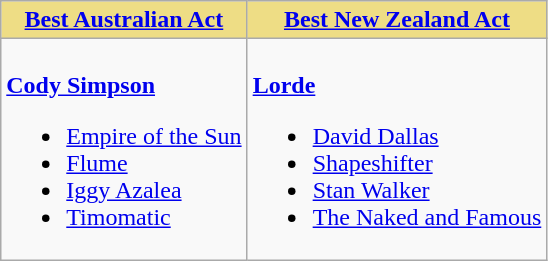<table class=wikitable style="width=100%">
<tr>
<th style="background:#EEDD85; width=50%"><a href='#'>Best Australian Act</a></th>
<th style="background:#EEDD85; width=50%"><a href='#'>Best New Zealand Act</a></th>
</tr>
<tr>
<td valign="top"><br><strong><a href='#'>Cody Simpson</a></strong><ul><li><a href='#'>Empire of the Sun</a></li><li><a href='#'>Flume</a></li><li><a href='#'>Iggy Azalea</a></li><li><a href='#'>Timomatic</a></li></ul></td>
<td valign="top"><br><strong><a href='#'>Lorde</a></strong><ul><li><a href='#'>David Dallas</a></li><li><a href='#'>Shapeshifter</a></li><li><a href='#'>Stan Walker</a></li><li><a href='#'>The Naked and Famous</a></li></ul></td>
</tr>
</table>
